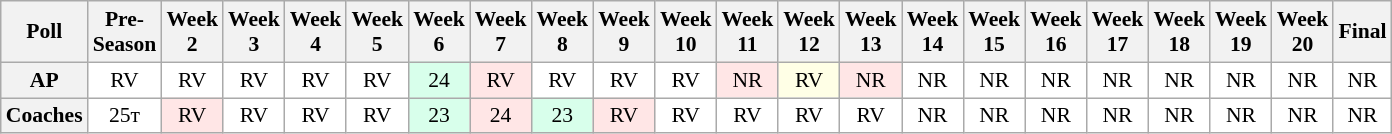<table class="wikitable" style="white-space:nowrap;font-size:90%">
<tr>
<th>Poll</th>
<th>Pre-<br>Season</th>
<th>Week<br>2</th>
<th>Week<br>3</th>
<th>Week<br>4</th>
<th>Week<br>5</th>
<th>Week<br>6</th>
<th>Week<br>7</th>
<th>Week<br>8</th>
<th>Week<br>9</th>
<th>Week<br>10</th>
<th>Week<br>11</th>
<th>Week<br>12</th>
<th>Week<br>13</th>
<th>Week<br>14</th>
<th>Week<br>15</th>
<th>Week<br>16</th>
<th>Week<br>17</th>
<th>Week<br>18</th>
<th>Week<br>19</th>
<th>Week<br>20</th>
<th>Final</th>
</tr>
<tr style="text-align:center;">
<th>AP</th>
<td style="background:#FFF;">RV</td>
<td style="background:#FFF;">RV</td>
<td style="background:#FFF;">RV</td>
<td style="background:#FFF;">RV</td>
<td style="background:#FFF;">RV</td>
<td style="background:#D8FFEB;">24</td>
<td style="background:#FFE6E6;">RV</td>
<td style="background:#FFF;">RV</td>
<td style="background:#FFF;">RV</td>
<td style="background:#FFF;">RV</td>
<td style="background:#FFE6E6;">NR</td>
<td style="background:#FFFFE6;">RV</td>
<td style="background:#FFE6E6;">NR</td>
<td style="background:#FFF;">NR</td>
<td style="background:#FFF;">NR</td>
<td style="background:#FFF;">NR</td>
<td style="background:#FFF;">NR</td>
<td style="background:#FFF;">NR</td>
<td style="background:#FFF;">NR</td>
<td style="background:#FFF;">NR</td>
<td style="background:#FFF;">NR</td>
</tr>
<tr style="text-align:center;">
<th>Coaches</th>
<td style="background:#FFF;">25т</td>
<td style="background:#FFE6E6;">RV</td>
<td style="background:#FFF;">RV</td>
<td style="background:#FFF;">RV</td>
<td style="background:#FFF;">RV</td>
<td style="background:#D8FFEB;">23</td>
<td style="background:#FFE6E6;">24</td>
<td style="background:#D8FFEB;">23</td>
<td style="background:#FFE6E6;">RV</td>
<td style="background:#FFF;">RV</td>
<td style="background:#FFF;">RV</td>
<td style="background:#FFF;">RV</td>
<td style="background:#FFF;">RV</td>
<td style="background:#FFF;">NR</td>
<td style="background:#FFF;">NR</td>
<td style="background:#FFF;">NR</td>
<td style="background:#FFF;">NR</td>
<td style="background:#FFF;">NR</td>
<td style="background:#FFF;">NR</td>
<td style="background:#FFF;">NR</td>
<td style="background:#FFF;">NR</td>
</tr>
</table>
